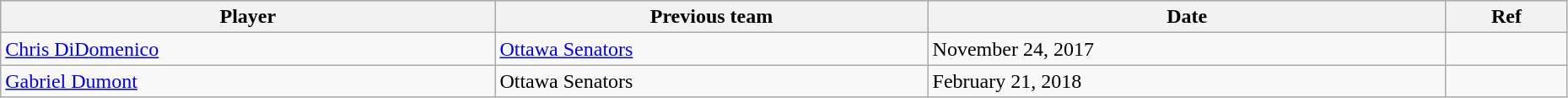<table class="wikitable" width=98%>
<tr style="background:#ddd; text-align:center;">
<th>Player</th>
<th>Previous team</th>
<th>Date</th>
<th>Ref</th>
</tr>
<tr>
<td><a href='#'>Chris DiDomenico</a></td>
<td><a href='#'>Ottawa Senators</a></td>
<td>November 24, 2017</td>
<td></td>
</tr>
<tr>
<td><a href='#'>Gabriel Dumont</a></td>
<td>Ottawa Senators</td>
<td>February 21, 2018</td>
<td></td>
</tr>
</table>
